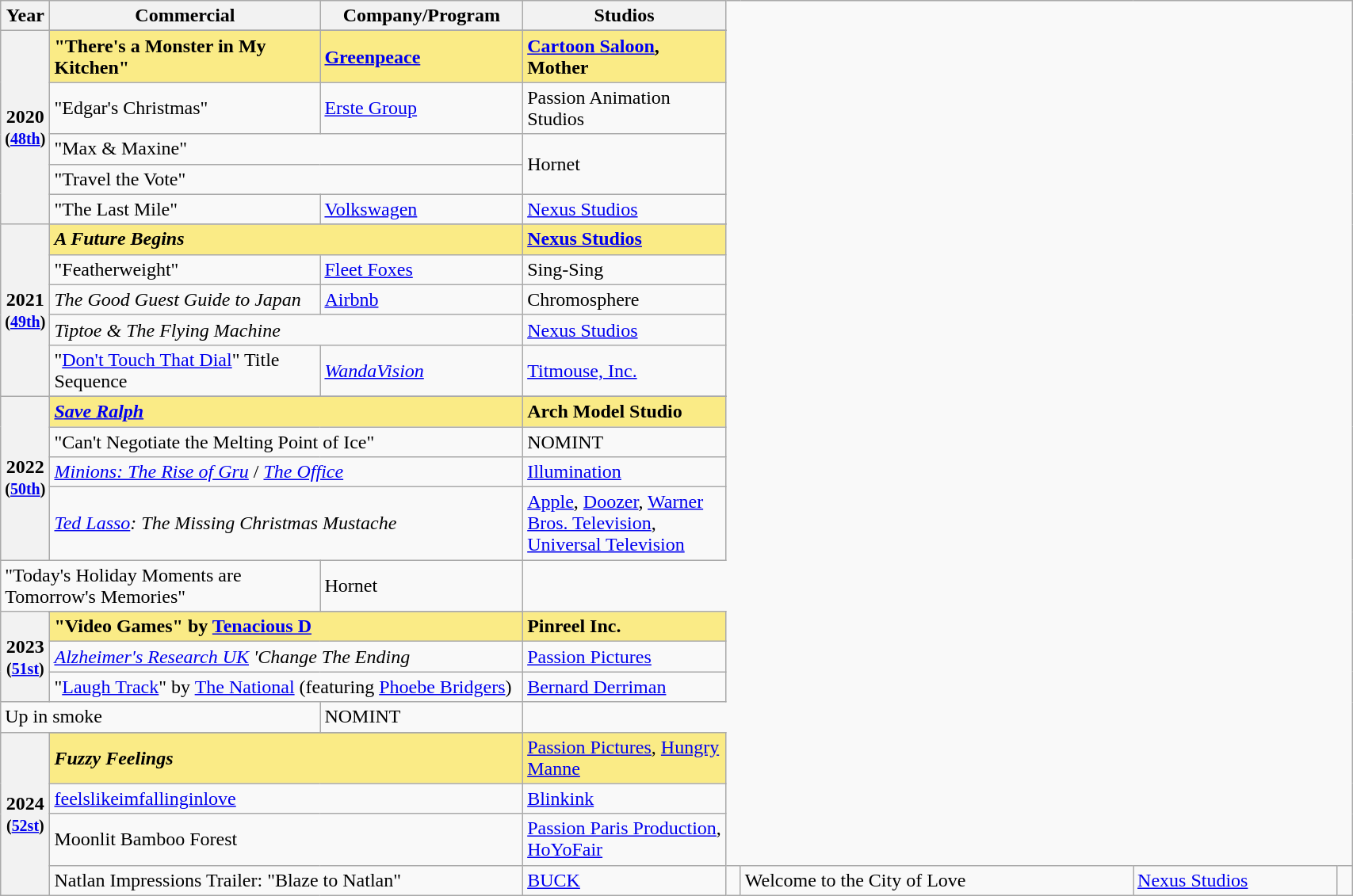<table class="wikitable" style="width:90%;">
<tr>
<th style="width:3%;">Year</th>
<th style="width:20%;">Commercial</th>
<th style="width:15%;">Company/Program</th>
<th style="width:15%;">Studios</th>
</tr>
<tr>
<th rowspan="6" style="text-align:center;">2020 <br><small>(<a href='#'>48th</a>)</small><br></th>
</tr>
<tr style="background:#FAEB86;">
<td><strong>"There's a Monster in My Kitchen"</strong></td>
<td><strong><a href='#'>Greenpeace</a></strong></td>
<td><strong><a href='#'>Cartoon Saloon</a>, Mother</strong></td>
</tr>
<tr>
<td>"Edgar's Christmas"</td>
<td><a href='#'>Erste Group</a></td>
<td>Passion Animation Studios</td>
</tr>
<tr>
<td colspan="2">"Max & Maxine"</td>
<td rowspan="2">Hornet</td>
</tr>
<tr>
<td colspan="2">"Travel the Vote"</td>
</tr>
<tr>
<td>"The Last Mile"</td>
<td><a href='#'>Volkswagen</a></td>
<td><a href='#'>Nexus Studios</a></td>
</tr>
<tr>
<th rowspan="6" style="text-align:center;">2021 <br><small>(<a href='#'>49th</a>)</small><br></th>
</tr>
<tr style="background:#FAEB86;">
<td colspan="2"><strong><em>A Future Begins</em></strong></td>
<td><strong><a href='#'>Nexus Studios</a></strong></td>
</tr>
<tr>
<td>"Featherweight"</td>
<td><a href='#'>Fleet Foxes</a></td>
<td>Sing-Sing</td>
</tr>
<tr>
<td><em>The Good Guest Guide to Japan</em></td>
<td><a href='#'>Airbnb</a></td>
<td>Chromosphere</td>
</tr>
<tr>
<td colspan="2"><em>Tiptoe & The Flying Machine</em></td>
<td><a href='#'>Nexus Studios</a></td>
</tr>
<tr>
<td>"<a href='#'>Don't Touch That Dial</a>" Title Sequence</td>
<td><em><a href='#'>WandaVision</a></em></td>
<td><a href='#'>Titmouse, Inc.</a></td>
</tr>
<tr>
<th rowspan="6" style="text-align:center;">2022 <br><small>(<a href='#'>50th</a>)</small><br></th>
</tr>
<tr>
</tr>
<tr style="background:#FAEB86;">
<td colspan="2"><strong><em><a href='#'>Save Ralph</a></em></strong></td>
<td><strong>Arch Model Studio</strong></td>
</tr>
<tr>
<td colspan="2">"Can't Negotiate the Melting Point of Ice"</td>
<td>NOMINT</td>
</tr>
<tr>
<td colspan="2"><em><a href='#'>Minions: The Rise of Gru</a></em> / <em><a href='#'>The Office</a></em></td>
<td><a href='#'>Illumination</a></td>
</tr>
<tr>
<td colspan="2"><em><a href='#'>Ted Lasso</a>: The Missing Christmas Mustache</em></td>
<td><a href='#'>Apple</a>, <a href='#'>Doozer</a>, <a href='#'>Warner Bros. Television</a>, <a href='#'>Universal Television</a></td>
</tr>
<tr>
<td colspan="2">"Today's Holiday Moments are Tomorrow's Memories"</td>
<td>Hornet</td>
</tr>
<tr>
<th rowspan="5" style="text-align:center;">2023 <br><small>(<a href='#'>51st</a>)</small><br></th>
</tr>
<tr>
</tr>
<tr style="background:#FAEB86;">
<td colspan="2"><strong>"Video Games" by <a href='#'>Tenacious D</a></strong></td>
<td><strong>Pinreel Inc.</strong></td>
</tr>
<tr>
<td colspan="2"><em><a href='#'>Alzheimer's Research UK</a> 'Change The Ending<strong></td>
<td><a href='#'>Passion Pictures</a></td>
</tr>
<tr>
<td colspan="2">"<a href='#'>Laugh Track</a>" by <a href='#'>The National</a> (featuring <a href='#'>Phoebe Bridgers</a>)</td>
<td><a href='#'>Bernard Derriman</a></td>
</tr>
<tr>
<td colspan="2"></em>Up in smoke<em></td>
<td>NOMINT</td>
</tr>
<tr>
<th rowspan="6" style="text-align:center;">2024 <br><small>(<a href='#'>52st</a>)</small><br></th>
</tr>
<tr>
</tr>
<tr style="background:#FAEB86;">
<td colspan="2"><strong><em>Fuzzy Feelings</em></strong></td>
<td><a href='#'></strong>Passion Pictures<strong></a></strong>, <a href='#'>Hungry Manne</a><strong></td>
</tr>
<tr>
<td colspan="2"></em><a href='#'>feelslikeimfallinginlove</a><em></td>
<td><a href='#'>Blinkink</a></td>
</tr>
<tr>
<td colspan="2"></em>Moonlit Bamboo Forest<em></td>
<td><a href='#'>Passion Paris Production</a>, <a href='#'>HoYoFair</a></td>
</tr>
<tr>
<td colspan="2"></em>Natlan Impressions Trailer: "Blaze to Natlan"<em></td>
<td><a href='#'>BUCK</a></td>
<td></td>
<td colspan="2"></em>Welcome to the City of Love <em></td>
<td><a href='#'>Nexus Studios</a></td>
<td></td>
</tr>
</table>
